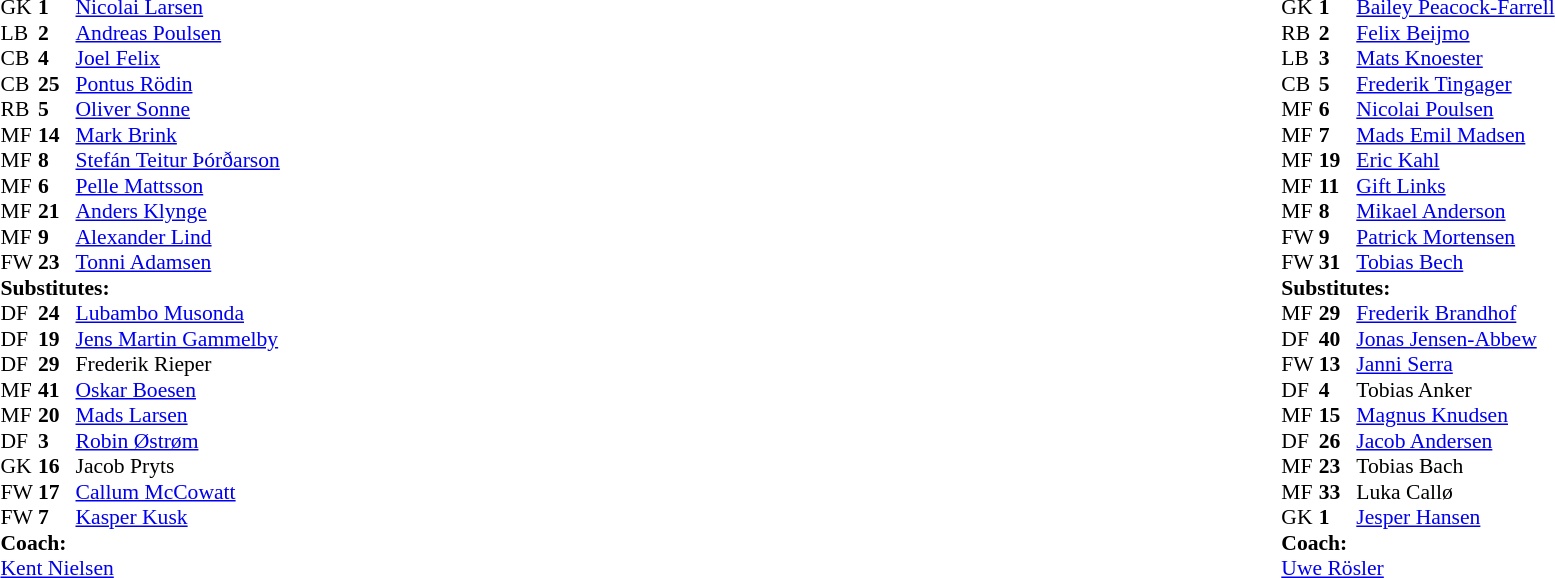<table width="100%">
<tr>
<td valign="top" width="40%"><br><table style="font-size: 90%" cellspacing="0" cellpadding="0">
<tr>
<td colspan="4"></td>
</tr>
<tr>
<th width=25></th>
<th width=25></th>
</tr>
<tr>
<td>GK</td>
<td><strong>1</strong></td>
<td> <a href='#'>Nicolai Larsen</a></td>
</tr>
<tr>
<td>LB</td>
<td><strong>2</strong></td>
<td> <a href='#'>Andreas Poulsen</a> </td>
</tr>
<tr>
<td>CB</td>
<td><strong>4</strong></td>
<td> <a href='#'>Joel Felix</a></td>
</tr>
<tr>
<td>CB</td>
<td><strong>25</strong></td>
<td> <a href='#'>Pontus Rödin</a></td>
</tr>
<tr>
<td>RB</td>
<td><strong>5</strong></td>
<td> <a href='#'>Oliver Sonne</a>   </td>
</tr>
<tr>
<td>MF</td>
<td><strong>14</strong></td>
<td> <a href='#'>Mark Brink</a> </td>
</tr>
<tr>
<td>MF</td>
<td><strong>8</strong></td>
<td> <a href='#'>Stefán Teitur Þórðarson</a> </td>
</tr>
<tr>
<td>MF</td>
<td><strong>6</strong></td>
<td> <a href='#'>Pelle Mattsson</a></td>
</tr>
<tr>
<td>MF</td>
<td><strong>21</strong></td>
<td> <a href='#'>Anders Klynge</a> </td>
</tr>
<tr>
<td>MF</td>
<td><strong>9</strong></td>
<td> <a href='#'>Alexander Lind</a> </td>
</tr>
<tr>
<td>FW</td>
<td><strong>23</strong></td>
<td> <a href='#'>Tonni Adamsen</a> </td>
</tr>
<tr>
<td colspan=3><strong> Substitutes:</strong></td>
</tr>
<tr>
<td>DF</td>
<td><strong>24</strong></td>
<td> <a href='#'>Lubambo Musonda</a> </td>
</tr>
<tr>
<td>DF</td>
<td><strong>19</strong></td>
<td> <a href='#'>Jens Martin Gammelby</a> </td>
</tr>
<tr>
<td>DF</td>
<td><strong>29</strong></td>
<td> Frederik Rieper </td>
</tr>
<tr>
<td>MF</td>
<td><strong>41</strong></td>
<td> <a href='#'>Oskar Boesen</a> </td>
</tr>
<tr>
<td>MF</td>
<td><strong>20</strong></td>
<td> <a href='#'>Mads Larsen</a></td>
</tr>
<tr>
<td>DF</td>
<td><strong>3</strong></td>
<td> <a href='#'>Robin Østrøm</a></td>
</tr>
<tr>
<td>GK</td>
<td><strong>16</strong></td>
<td> Jacob Pryts</td>
</tr>
<tr>
<td>FW</td>
<td><strong>17</strong></td>
<td> <a href='#'>Callum McCowatt</a></td>
</tr>
<tr>
<td>FW</td>
<td><strong>7</strong></td>
<td> <a href='#'>Kasper Kusk</a></td>
</tr>
<tr>
<td colspan=3><strong>Coach:</strong></td>
</tr>
<tr>
<td colspan=4> <a href='#'>Kent Nielsen</a></td>
</tr>
</table>
</td>
<td valign="top"></td>
<td valign="top" width="50%"><br><table cellspacing="0" cellpadding="0" style="font-size:90%; margin:auto">
<tr>
<th width="25"></th>
<th width="25"></th>
</tr>
<tr>
<td>GK</td>
<td><strong>1</strong></td>
<td> <a href='#'>Bailey Peacock-Farrell</a></td>
</tr>
<tr>
<td>RB</td>
<td><strong>2</strong></td>
<td> <a href='#'>Felix Beijmo</a> </td>
</tr>
<tr>
<td>LB</td>
<td><strong>3</strong></td>
<td> <a href='#'>Mats Knoester</a> </td>
</tr>
<tr>
<td>CB</td>
<td><strong>5</strong></td>
<td> <a href='#'>Frederik Tingager</a> </td>
</tr>
<tr>
<td>MF</td>
<td><strong>6</strong></td>
<td> <a href='#'>Nicolai Poulsen</a> </td>
</tr>
<tr>
<td>MF</td>
<td><strong>7</strong></td>
<td> <a href='#'>Mads Emil Madsen</a> </td>
</tr>
<tr>
<td>MF</td>
<td><strong>19</strong></td>
<td> <a href='#'>Eric Kahl</a> </td>
</tr>
<tr>
<td>MF</td>
<td><strong>11</strong></td>
<td> <a href='#'>Gift Links</a></td>
</tr>
<tr>
<td>MF</td>
<td><strong>8</strong></td>
<td> <a href='#'>Mikael Anderson</a></td>
</tr>
<tr>
<td>FW</td>
<td><strong>9</strong></td>
<td> <a href='#'>Patrick Mortensen</a></td>
</tr>
<tr>
<td>FW</td>
<td><strong>31</strong></td>
<td> <a href='#'>Tobias Bech</a> </td>
</tr>
<tr>
<td colspan=3><strong> Substitutes:</strong></td>
</tr>
<tr>
<td>MF</td>
<td><strong>29</strong></td>
<td> <a href='#'>Frederik Brandhof</a> </td>
</tr>
<tr>
<td>DF</td>
<td><strong>40</strong></td>
<td> <a href='#'>Jonas Jensen-Abbew</a>  </td>
</tr>
<tr>
<td>FW</td>
<td><strong>13</strong></td>
<td> <a href='#'>Janni Serra</a> </td>
</tr>
<tr>
<td>DF</td>
<td><strong>4</strong></td>
<td> Tobias Anker </td>
</tr>
<tr>
<td>MF</td>
<td><strong>15</strong></td>
<td> <a href='#'>Magnus Knudsen</a> </td>
</tr>
<tr>
<td>DF</td>
<td><strong>26</strong></td>
<td> <a href='#'>Jacob Andersen</a></td>
</tr>
<tr>
<td>MF</td>
<td><strong>23</strong></td>
<td> Tobias Bach</td>
</tr>
<tr>
<td>MF</td>
<td><strong>33</strong></td>
<td> Luka Callø</td>
</tr>
<tr>
<td>GK</td>
<td><strong>1</strong></td>
<td> <a href='#'>Jesper Hansen</a></td>
</tr>
<tr>
</tr>
<tr>
<td colspan=3><strong>Coach:</strong></td>
</tr>
<tr>
<td colspan=4> <a href='#'>Uwe Rösler</a></td>
</tr>
</table>
</td>
</tr>
</table>
